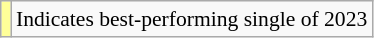<table class="wikitable" style="font-size:90%;">
<tr>
<td style="background-color:#FFFF99"></td>
<td>Indicates best-performing single of 2023</td>
</tr>
</table>
